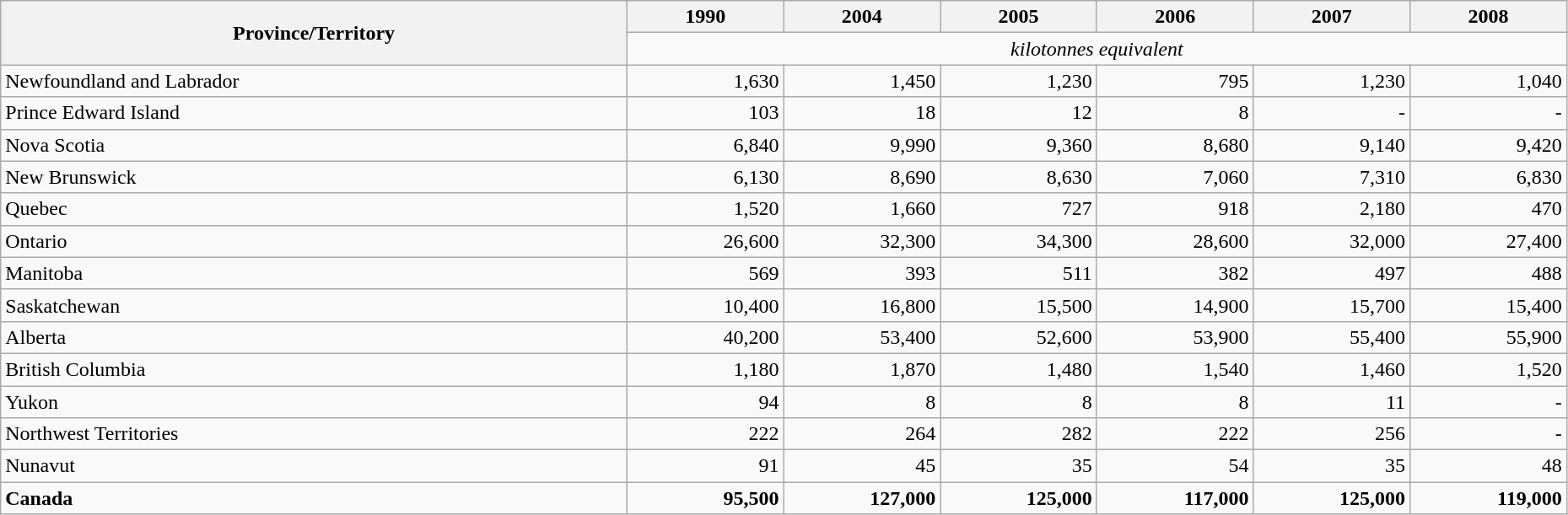<table class="wikitable sortable" style="text-align:right; width:98%;">
<tr>
<th width="40%" rowspan="2">Province/Territory</th>
<th width="10%">1990</th>
<th width="10%">2004</th>
<th width="10%">2005</th>
<th width="10%">2006</th>
<th width="10%">2007</th>
<th width="10%">2008</th>
</tr>
<tr class="unsortable">
<td colspan=6 align="center"><em>kilotonnes  equivalent</em></td>
</tr>
<tr>
<td style="text-align:left;">Newfoundland and Labrador</td>
<td>1,630</td>
<td>1,450</td>
<td>1,230</td>
<td>795</td>
<td>1,230</td>
<td>1,040</td>
</tr>
<tr>
<td style="text-align:left;">Prince Edward Island</td>
<td>103</td>
<td>18</td>
<td>12</td>
<td>8</td>
<td>-</td>
<td>-</td>
</tr>
<tr>
<td style="text-align:left;">Nova Scotia</td>
<td>6,840</td>
<td>9,990</td>
<td>9,360</td>
<td>8,680</td>
<td>9,140</td>
<td>9,420</td>
</tr>
<tr>
<td style="text-align:left;">New Brunswick</td>
<td>6,130</td>
<td>8,690</td>
<td>8,630</td>
<td>7,060</td>
<td>7,310</td>
<td>6,830</td>
</tr>
<tr>
<td style="text-align:left;">Quebec</td>
<td>1,520</td>
<td>1,660</td>
<td>727</td>
<td>918</td>
<td>2,180</td>
<td>470</td>
</tr>
<tr>
<td style="text-align:left;">Ontario</td>
<td>26,600</td>
<td>32,300</td>
<td>34,300</td>
<td>28,600</td>
<td>32,000</td>
<td>27,400</td>
</tr>
<tr>
<td style="text-align:left;">Manitoba</td>
<td>569</td>
<td>393</td>
<td>511</td>
<td>382</td>
<td>497</td>
<td>488</td>
</tr>
<tr>
<td style="text-align:left;">Saskatchewan</td>
<td>10,400</td>
<td>16,800</td>
<td>15,500</td>
<td>14,900</td>
<td>15,700</td>
<td>15,400</td>
</tr>
<tr>
<td style="text-align:left;">Alberta</td>
<td>40,200</td>
<td>53,400</td>
<td>52,600</td>
<td>53,900</td>
<td>55,400</td>
<td>55,900</td>
</tr>
<tr>
<td style="text-align:left;">British Columbia</td>
<td>1,180</td>
<td>1,870</td>
<td>1,480</td>
<td>1,540</td>
<td>1,460</td>
<td>1,520</td>
</tr>
<tr>
<td style="text-align:left;">Yukon</td>
<td>94</td>
<td>8</td>
<td>8</td>
<td>8</td>
<td>11</td>
<td 12>-</td>
</tr>
<tr>
<td style="text-align:left;">Northwest Territories</td>
<td>222</td>
<td>264</td>
<td>282</td>
<td>222</td>
<td>256</td>
<td 228>-</td>
</tr>
<tr>
<td style="text-align:left;">Nunavut</td>
<td>91</td>
<td>45</td>
<td>35</td>
<td>54</td>
<td>35</td>
<td>48</td>
</tr>
<tr class="unsortable">
<td style="text-align:left;"><strong>Canada</strong></td>
<td><strong>95,500</strong></td>
<td><strong>127,000</strong></td>
<td><strong>125,000</strong></td>
<td><strong>117,000</strong></td>
<td><strong>125,000</strong></td>
<td><strong>119,000</strong></td>
</tr>
</table>
